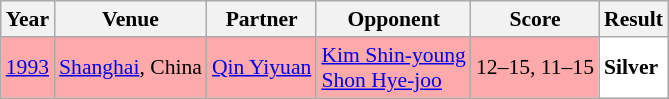<table class="sortable wikitable" style="font-size: 90%;">
<tr>
<th>Year</th>
<th>Venue</th>
<th>Partner</th>
<th>Opponent</th>
<th>Score</th>
<th>Result</th>
</tr>
<tr style="background:#FFAAAA">
<td align="center"><a href='#'>1993</a></td>
<td align="left"><a href='#'>Shanghai</a>, China</td>
<td align="left"> <a href='#'>Qin Yiyuan</a></td>
<td align="left"> <a href='#'>Kim Shin-young</a> <br>  <a href='#'>Shon Hye-joo</a></td>
<td align="left">12–15, 11–15</td>
<td style="text-align:left; background:white"> <strong>Silver</strong></td>
</tr>
</table>
